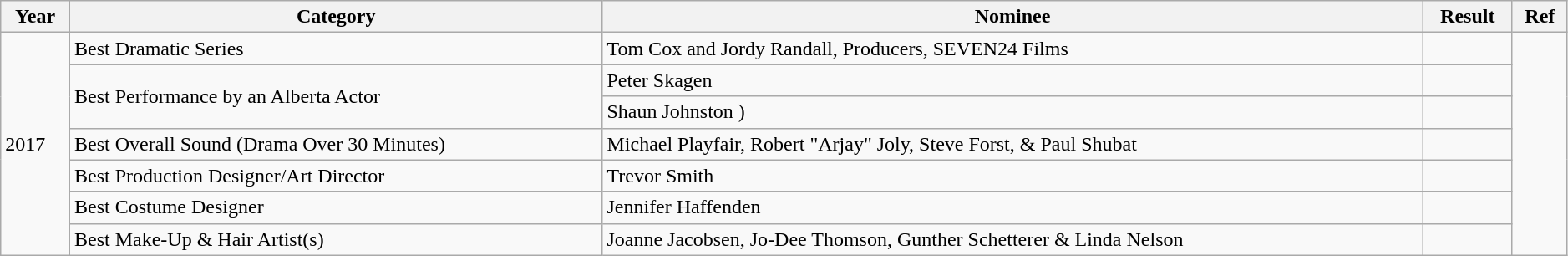<table class="wikitable" style="width:99%;">
<tr style="text-align:center;">
<th>Year</th>
<th>Category</th>
<th>Nominee</th>
<th>Result</th>
<th>Ref</th>
</tr>
<tr>
<td rowspan=7>2017</td>
<td>Best Dramatic Series</td>
<td>Tom Cox and Jordy Randall, Producers, SEVEN24 Films</td>
<td></td>
<td rowspan=7></td>
</tr>
<tr>
<td rowspan=2>Best Performance by an Alberta Actor</td>
<td>Peter Skagen </td>
<td></td>
</tr>
<tr>
<td>Shaun Johnston )</td>
<td></td>
</tr>
<tr>
<td>Best Overall Sound (Drama Over 30 Minutes)</td>
<td>Michael Playfair, Robert "Arjay" Joly, Steve Forst, & Paul Shubat </td>
<td></td>
</tr>
<tr>
<td>Best Production Designer/Art Director</td>
<td>Trevor Smith </td>
<td></td>
</tr>
<tr>
<td>Best Costume Designer</td>
<td>Jennifer Haffenden </td>
<td></td>
</tr>
<tr>
<td>Best Make-Up & Hair Artist(s)</td>
<td>Joanne Jacobsen, Jo-Dee Thomson, Gunther Schetterer & Linda Nelson </td>
<td></td>
</tr>
</table>
